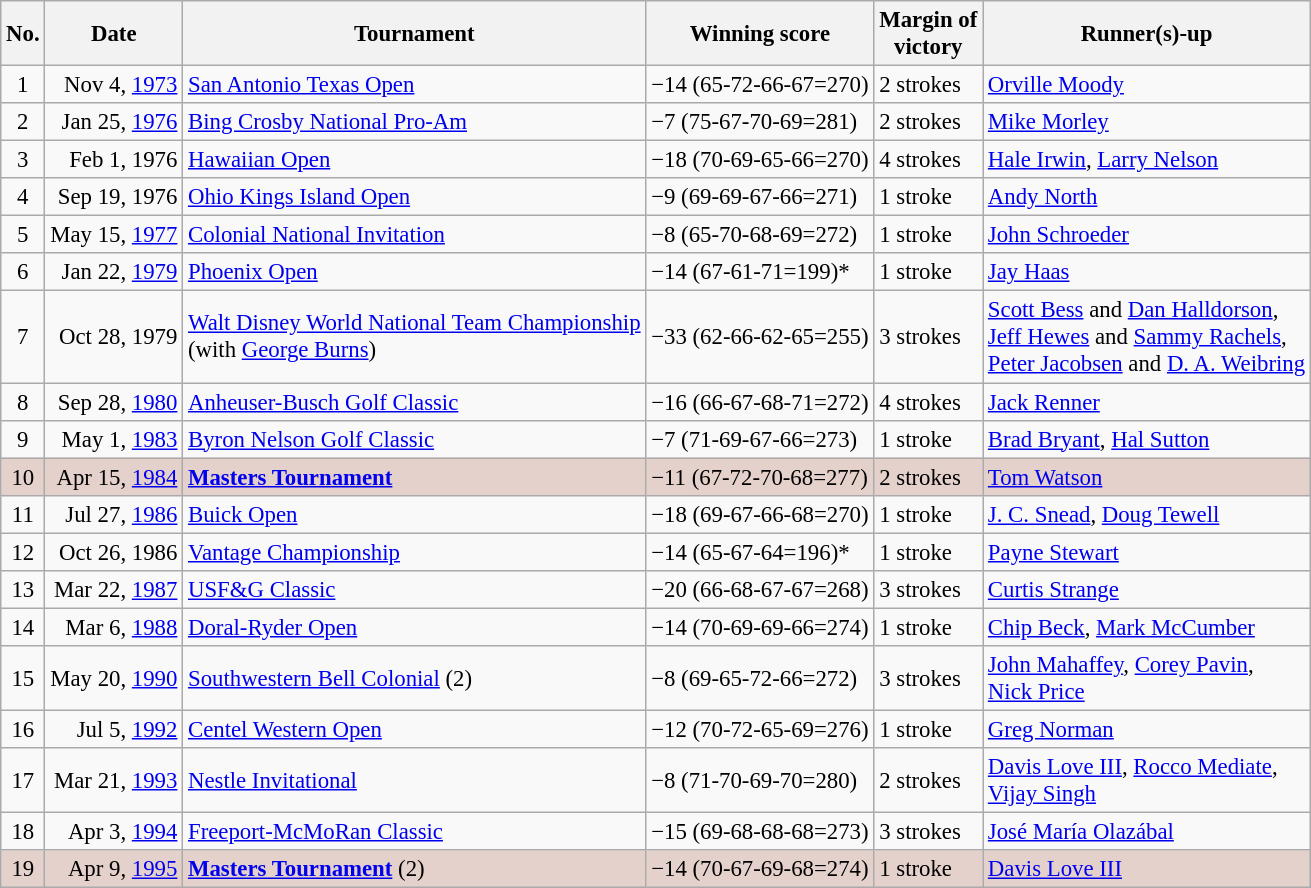<table class="wikitable" style="font-size:95%;">
<tr>
<th>No.</th>
<th>Date</th>
<th>Tournament</th>
<th>Winning score</th>
<th>Margin of<br>victory</th>
<th>Runner(s)-up</th>
</tr>
<tr>
<td align=center>1</td>
<td align=right>Nov 4, <a href='#'>1973</a></td>
<td><a href='#'>San Antonio Texas Open</a></td>
<td>−14 (65-72-66-67=270)</td>
<td>2 strokes</td>
<td> <a href='#'>Orville Moody</a></td>
</tr>
<tr>
<td align=center>2</td>
<td align=right>Jan 25, <a href='#'>1976</a></td>
<td><a href='#'>Bing Crosby National Pro-Am</a></td>
<td>−7 (75-67-70-69=281)</td>
<td>2 strokes</td>
<td> <a href='#'>Mike Morley</a></td>
</tr>
<tr>
<td align=center>3</td>
<td align=right>Feb 1, 1976</td>
<td><a href='#'>Hawaiian Open</a></td>
<td>−18 (70-69-65-66=270)</td>
<td>4 strokes</td>
<td> <a href='#'>Hale Irwin</a>,  <a href='#'>Larry Nelson</a></td>
</tr>
<tr>
<td align=center>4</td>
<td align=right>Sep 19, 1976</td>
<td><a href='#'>Ohio Kings Island Open</a></td>
<td>−9 (69-69-67-66=271)</td>
<td>1 stroke</td>
<td> <a href='#'>Andy North</a></td>
</tr>
<tr>
<td align=center>5</td>
<td align=right>May 15, <a href='#'>1977</a></td>
<td><a href='#'>Colonial National Invitation</a></td>
<td>−8 (65-70-68-69=272)</td>
<td>1 stroke</td>
<td> <a href='#'>John Schroeder</a></td>
</tr>
<tr>
<td align=center>6</td>
<td align=right>Jan 22, <a href='#'>1979</a></td>
<td><a href='#'>Phoenix Open</a></td>
<td>−14 (67-61-71=199)*</td>
<td>1 stroke</td>
<td> <a href='#'>Jay Haas</a></td>
</tr>
<tr>
<td align=center>7</td>
<td align=right>Oct 28, 1979</td>
<td><a href='#'>Walt Disney World National Team Championship</a><br>(with  <a href='#'>George Burns</a>)</td>
<td>−33 (62-66-62-65=255)</td>
<td>3 strokes</td>
<td> <a href='#'>Scott Bess</a> and  <a href='#'>Dan Halldorson</a>,<br> <a href='#'>Jeff Hewes</a> and  <a href='#'>Sammy Rachels</a>,<br> <a href='#'>Peter Jacobsen</a> and  <a href='#'>D. A. Weibring</a></td>
</tr>
<tr>
<td align=center>8</td>
<td align=right>Sep 28, <a href='#'>1980</a></td>
<td><a href='#'>Anheuser-Busch Golf Classic</a></td>
<td>−16 (66-67-68-71=272)</td>
<td>4 strokes</td>
<td> <a href='#'>Jack Renner</a></td>
</tr>
<tr>
<td align=center>9</td>
<td align=right>May 1, <a href='#'>1983</a></td>
<td><a href='#'>Byron Nelson Golf Classic</a></td>
<td>−7 (71-69-67-66=273)</td>
<td>1 stroke</td>
<td> <a href='#'>Brad Bryant</a>,  <a href='#'>Hal Sutton</a></td>
</tr>
<tr style="background:#e5d1cb;">
<td align=center>10</td>
<td align=right>Apr 15, <a href='#'>1984</a></td>
<td><strong><a href='#'>Masters Tournament</a></strong></td>
<td>−11 (67-72-70-68=277)</td>
<td>2 strokes</td>
<td> <a href='#'>Tom Watson</a></td>
</tr>
<tr>
<td align=center>11</td>
<td align=right>Jul 27, <a href='#'>1986</a></td>
<td><a href='#'>Buick Open</a></td>
<td>−18 (69-67-66-68=270)</td>
<td>1 stroke</td>
<td> <a href='#'>J. C. Snead</a>,  <a href='#'>Doug Tewell</a></td>
</tr>
<tr>
<td align=center>12</td>
<td align=right>Oct 26, 1986</td>
<td><a href='#'>Vantage Championship</a></td>
<td>−14 (65-67-64=196)*</td>
<td>1 stroke</td>
<td> <a href='#'>Payne Stewart</a></td>
</tr>
<tr>
<td align=center>13</td>
<td align=right>Mar 22, <a href='#'>1987</a></td>
<td><a href='#'>USF&G Classic</a></td>
<td>−20 (66-68-67-67=268)</td>
<td>3 strokes</td>
<td> <a href='#'>Curtis Strange</a></td>
</tr>
<tr>
<td align=center>14</td>
<td align=right>Mar 6, <a href='#'>1988</a></td>
<td><a href='#'>Doral-Ryder Open</a></td>
<td>−14 (70-69-69-66=274)</td>
<td>1 stroke</td>
<td> <a href='#'>Chip Beck</a>,  <a href='#'>Mark McCumber</a></td>
</tr>
<tr>
<td align=center>15</td>
<td align=right>May 20, <a href='#'>1990</a></td>
<td><a href='#'>Southwestern Bell Colonial</a> (2)</td>
<td>−8 (69-65-72-66=272)</td>
<td>3 strokes</td>
<td> <a href='#'>John Mahaffey</a>,  <a href='#'>Corey Pavin</a>,<br> <a href='#'>Nick Price</a></td>
</tr>
<tr>
<td align=center>16</td>
<td align=right>Jul 5, <a href='#'>1992</a></td>
<td><a href='#'>Centel Western Open</a></td>
<td>−12 (70-72-65-69=276)</td>
<td>1 stroke</td>
<td> <a href='#'>Greg Norman</a></td>
</tr>
<tr>
<td align=center>17</td>
<td align=right>Mar 21, <a href='#'>1993</a></td>
<td><a href='#'>Nestle Invitational</a></td>
<td>−8 (71-70-69-70=280)</td>
<td>2 strokes</td>
<td> <a href='#'>Davis Love III</a>,  <a href='#'>Rocco Mediate</a>,<br> <a href='#'>Vijay Singh</a></td>
</tr>
<tr>
<td align=center>18</td>
<td align=right>Apr 3, <a href='#'>1994</a></td>
<td><a href='#'>Freeport-McMoRan Classic</a></td>
<td>−15 (69-68-68-68=273)</td>
<td>3 strokes</td>
<td> <a href='#'>José María Olazábal</a></td>
</tr>
<tr style="background:#e5d1cb;">
<td align=center>19</td>
<td align=right>Apr 9, <a href='#'>1995</a></td>
<td><strong><a href='#'>Masters Tournament</a></strong> (2)</td>
<td>−14 (70-67-69-68=274)</td>
<td>1 stroke</td>
<td> <a href='#'>Davis Love III</a></td>
</tr>
</table>
